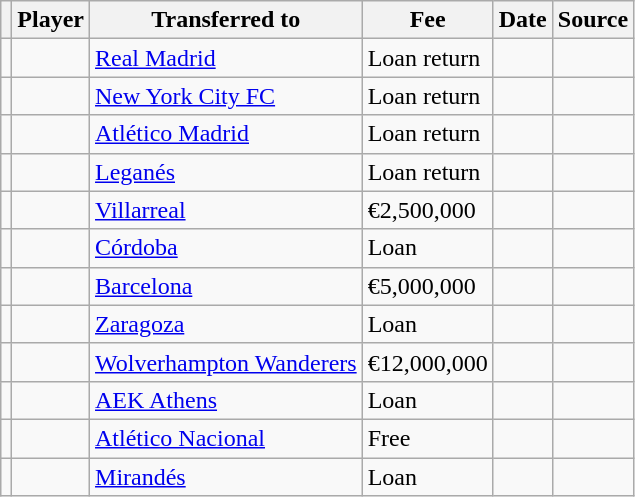<table class="wikitable plainrowheaders sortable">
<tr>
<th></th>
<th scope="col">Player</th>
<th>Transferred to</th>
<th style="width: 65px;">Fee</th>
<th scope="col">Date</th>
<th scope="col">Source</th>
</tr>
<tr>
<td align="center"></td>
<td></td>
<td> <a href='#'>Real Madrid</a></td>
<td>Loan return</td>
<td></td>
<td></td>
</tr>
<tr>
<td align="center"></td>
<td></td>
<td> <a href='#'>New York City FC</a></td>
<td>Loan return</td>
<td></td>
<td></td>
</tr>
<tr>
<td align="center"></td>
<td></td>
<td> <a href='#'>Atlético Madrid</a></td>
<td>Loan return</td>
<td></td>
<td></td>
</tr>
<tr>
<td align="center"></td>
<td></td>
<td> <a href='#'>Leganés</a></td>
<td>Loan return</td>
<td></td>
<td></td>
</tr>
<tr>
<td align="center"></td>
<td></td>
<td> <a href='#'>Villarreal</a></td>
<td>€2,500,000</td>
<td></td>
<td></td>
</tr>
<tr>
<td align="center"></td>
<td></td>
<td> <a href='#'>Córdoba</a></td>
<td>Loan</td>
<td></td>
<td></td>
</tr>
<tr>
<td align="center"></td>
<td></td>
<td> <a href='#'>Barcelona</a></td>
<td>€5,000,000</td>
<td></td>
<td></td>
</tr>
<tr>
<td align="center"></td>
<td></td>
<td> <a href='#'>Zaragoza</a></td>
<td>Loan</td>
<td></td>
<td></td>
</tr>
<tr>
<td align="center"></td>
<td></td>
<td> <a href='#'>Wolverhampton Wanderers</a></td>
<td>€12,000,000</td>
<td></td>
<td></td>
</tr>
<tr>
<td align="center"></td>
<td></td>
<td> <a href='#'>AEK Athens</a></td>
<td>Loan</td>
<td></td>
<td></td>
</tr>
<tr>
<td align="center"></td>
<td></td>
<td> <a href='#'>Atlético Nacional</a></td>
<td>Free</td>
<td></td>
<td></td>
</tr>
<tr>
<td align="center"></td>
<td></td>
<td> <a href='#'>Mirandés</a></td>
<td>Loan</td>
<td></td>
<td></td>
</tr>
</table>
